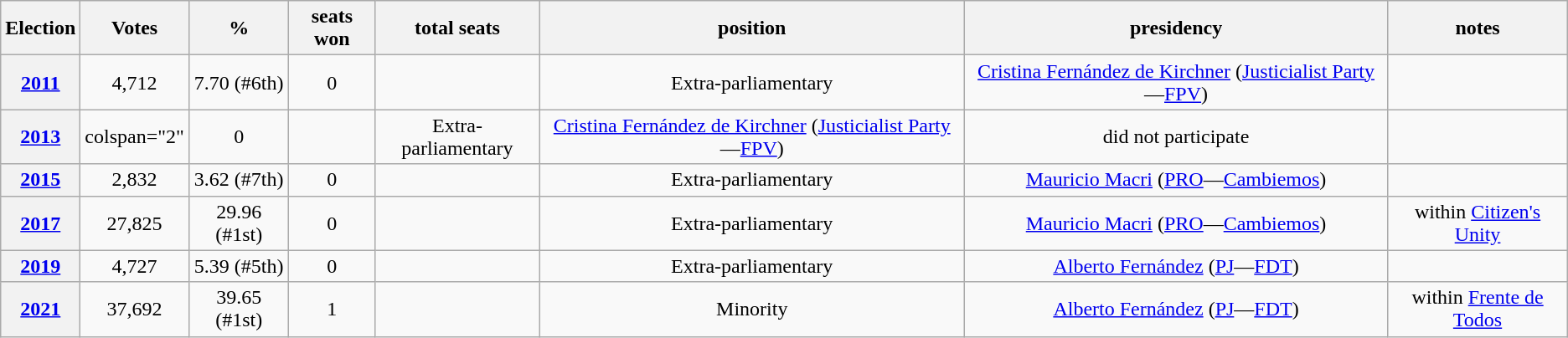<table class="wikitable" style=text-align:center>
<tr>
<th>Election</th>
<th>Votes</th>
<th>%</th>
<th>seats won</th>
<th>total seats</th>
<th>position</th>
<th>presidency</th>
<th>notes</th>
</tr>
<tr>
<th><a href='#'>2011</a></th>
<td>4,712</td>
<td>7.70 (#6th)</td>
<td>0</td>
<td></td>
<td>Extra-parliamentary</td>
<td><a href='#'>Cristina Fernández de Kirchner</a> (<a href='#'>Justicialist Party</a>—<a href='#'>FPV</a>)</td>
<td></td>
</tr>
<tr>
<th><a href='#'>2013</a></th>
<td>colspan="2" </td>
<td>0</td>
<td></td>
<td>Extra-parliamentary</td>
<td><a href='#'>Cristina Fernández de Kirchner</a> (<a href='#'>Justicialist Party</a>—<a href='#'>FPV</a>)</td>
<td>did not participate</td>
</tr>
<tr>
<th><a href='#'>2015</a></th>
<td>2,832</td>
<td>3.62 (#7th)</td>
<td>0</td>
<td></td>
<td>Extra-parliamentary</td>
<td><a href='#'>Mauricio Macri</a> (<a href='#'>PRO</a>—<a href='#'>Cambiemos</a>)</td>
<td></td>
</tr>
<tr>
<th><a href='#'>2017</a></th>
<td>27,825</td>
<td>29.96 (#1st)</td>
<td>0</td>
<td></td>
<td>Extra-parliamentary</td>
<td><a href='#'>Mauricio Macri</a> (<a href='#'>PRO</a>—<a href='#'>Cambiemos</a>)</td>
<td>within <a href='#'>Citizen's Unity</a></td>
</tr>
<tr>
<th><a href='#'>2019</a></th>
<td>4,727</td>
<td>5.39 (#5th)</td>
<td>0</td>
<td></td>
<td>Extra-parliamentary</td>
<td><a href='#'>Alberto Fernández</a> (<a href='#'>PJ</a>—<a href='#'>FDT</a>)</td>
<td></td>
</tr>
<tr>
<th><a href='#'>2021</a></th>
<td>37,692</td>
<td>39.65 (#1st)</td>
<td>1</td>
<td></td>
<td>Minority</td>
<td><a href='#'>Alberto Fernández</a> (<a href='#'>PJ</a>—<a href='#'>FDT</a>)</td>
<td>within <a href='#'>Frente de Todos</a></td>
</tr>
</table>
